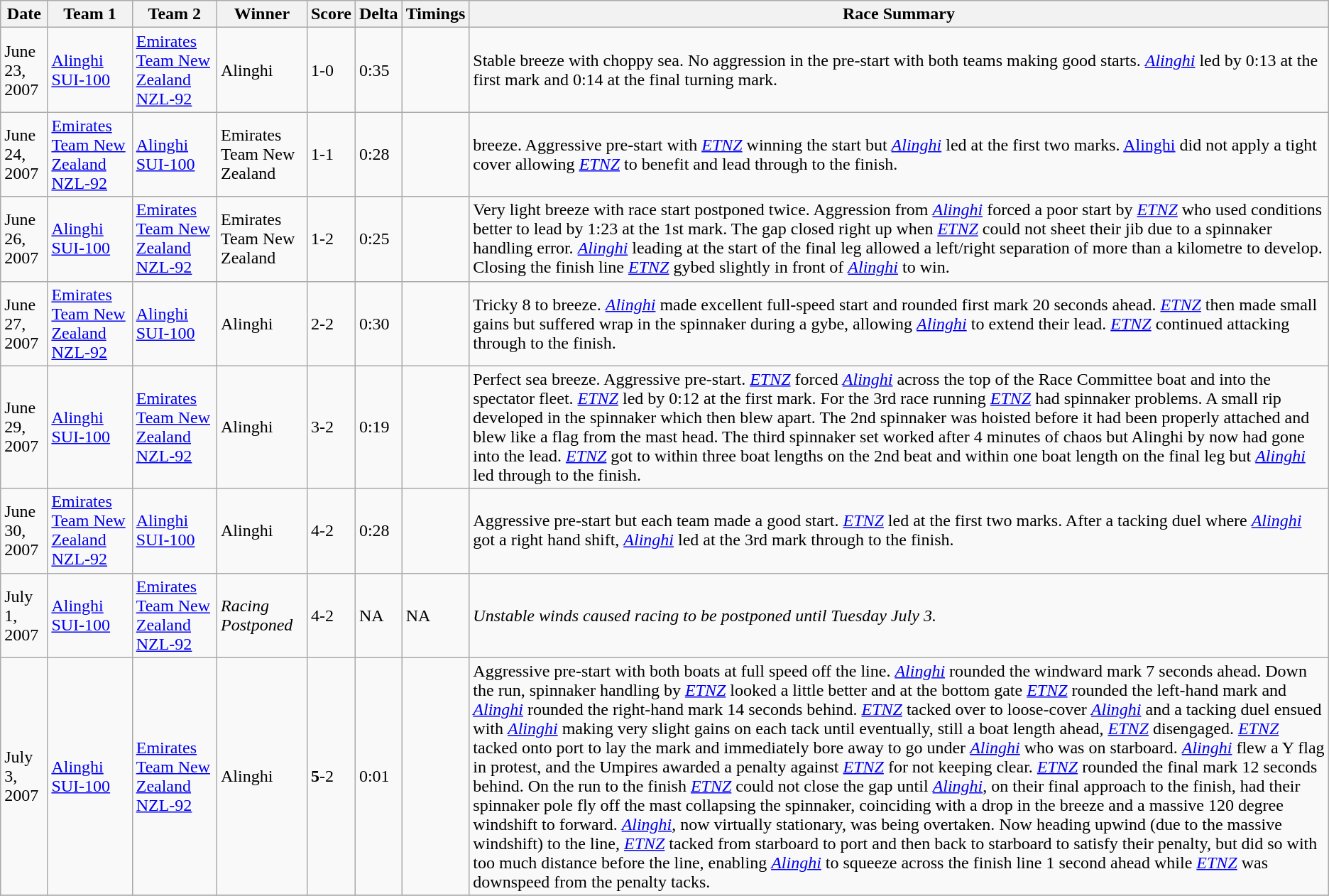<table class="wikitable">
<tr>
<th>Date</th>
<th>Team 1 </th>
<th>Team 2 </th>
<th>Winner</th>
<th>Score</th>
<th>Delta</th>
<th>Timings</th>
<th>Race Summary</th>
</tr>
<tr>
<td>June 23, 2007</td>
<td><a href='#'>Alinghi</a> <a href='#'>SUI-100</a></td>
<td><a href='#'>Emirates Team New Zealand</a> <a href='#'>NZL-92</a></td>
<td>Alinghi</td>
<td>1-0</td>
<td>0:35</td>
<td></td>
<td>Stable  breeze with choppy sea. No aggression in the pre-start with both teams making good starts.  <em><a href='#'>Alinghi</a></em> led by 0:13 at the first mark and 0:14 at the final turning mark.</td>
</tr>
<tr>
<td>June 24, 2007</td>
<td><a href='#'>Emirates Team New Zealand</a> <a href='#'>NZL-92</a></td>
<td><a href='#'>Alinghi</a> <a href='#'>SUI-100</a></td>
<td>Emirates Team New Zealand</td>
<td>1-1</td>
<td>0:28</td>
<td></td>
<td> breeze. Aggressive pre-start with <em><a href='#'>ETNZ</a></em> winning the start but <em><a href='#'>Alinghi</a></em> led at the first two marks.  <a href='#'>Alinghi</a> did not apply a tight cover allowing <em><a href='#'>ETNZ</a></em> to benefit and lead through to the finish.</td>
</tr>
<tr>
<td>June 26, 2007</td>
<td><a href='#'>Alinghi</a> <a href='#'>SUI-100</a></td>
<td><a href='#'>Emirates Team New Zealand</a> <a href='#'>NZL-92</a></td>
<td>Emirates Team New Zealand</td>
<td>1-2</td>
<td>0:25</td>
<td></td>
<td>Very light breeze with race start postponed twice. Aggression from <em><a href='#'>Alinghi</a></em> forced a poor start by <em><a href='#'>ETNZ</a></em> who used conditions better to lead by 1:23 at the 1st mark.  The gap closed right up when <em><a href='#'>ETNZ</a></em> could not sheet their jib due to a spinnaker handling error.  <em><a href='#'>Alinghi</a></em> leading at the start of the final leg allowed a left/right separation of more than a kilometre to develop.  Closing the finish line <em><a href='#'>ETNZ</a></em> gybed slightly in front of <em><a href='#'>Alinghi</a></em> to win.</td>
</tr>
<tr>
<td>June 27, 2007</td>
<td><a href='#'>Emirates Team New Zealand</a> <a href='#'>NZL-92</a></td>
<td><a href='#'>Alinghi</a> <a href='#'>SUI-100</a></td>
<td>Alinghi</td>
<td>2-2</td>
<td>0:30</td>
<td></td>
<td>Tricky 8 to  breeze.  <em><a href='#'>Alinghi</a></em> made excellent full-speed start and rounded first mark 20 seconds ahead.  <em><a href='#'>ETNZ</a></em> then made small gains but suffered wrap in the spinnaker during a gybe, allowing <em><a href='#'>Alinghi</a></em> to extend their lead. <em><a href='#'>ETNZ</a></em> continued attacking through to the finish.</td>
</tr>
<tr>
<td>June 29, 2007</td>
<td><a href='#'>Alinghi</a> <a href='#'>SUI-100</a></td>
<td><a href='#'>Emirates Team New Zealand</a> <a href='#'>NZL-92</a></td>
<td>Alinghi</td>
<td>3-2</td>
<td>0:19</td>
<td></td>
<td>Perfect  sea breeze. Aggressive pre-start. <em><a href='#'>ETNZ</a></em> forced <em><a href='#'>Alinghi</a></em> across the top of the Race Committee boat and into the spectator fleet. <em><a href='#'>ETNZ</a></em> led by 0:12 at the first mark.  For the 3rd race running <em><a href='#'>ETNZ</a></em> had spinnaker problems. A small rip developed in the spinnaker which then blew apart. The 2nd spinnaker was hoisted before it had been properly attached and blew like a flag from the mast head. The third spinnaker set worked after 4 minutes of chaos but Alinghi by now had gone into the lead. <em><a href='#'>ETNZ</a></em> got to within three boat lengths on the 2nd beat and within one boat length on the final leg but <em><a href='#'>Alinghi</a></em> led through to the finish.</td>
</tr>
<tr>
<td>June 30, 2007</td>
<td><a href='#'>Emirates Team New Zealand</a> <a href='#'>NZL-92</a></td>
<td><a href='#'>Alinghi</a> <a href='#'>SUI-100</a></td>
<td>Alinghi</td>
<td>4-2</td>
<td>0:28</td>
<td></td>
<td>Aggressive pre-start but each team made a good start. <em><a href='#'>ETNZ</a></em> led at the first two marks.  After a tacking duel where <em><a href='#'>Alinghi</a></em> got a right hand shift, <em><a href='#'>Alinghi</a></em> led at the 3rd mark through to the finish.</td>
</tr>
<tr>
<td>July 1, 2007</td>
<td><a href='#'>Alinghi</a> <a href='#'>SUI-100</a></td>
<td><a href='#'>Emirates Team New Zealand</a> <a href='#'>NZL-92</a></td>
<td><em>Racing Postponed</em></td>
<td>4-2</td>
<td>NA</td>
<td>NA</td>
<td><em>Unstable winds caused racing to be postponed until Tuesday July 3.</em></td>
</tr>
<tr>
<td>July 3, 2007</td>
<td><a href='#'>Alinghi</a> <a href='#'>SUI-100</a></td>
<td><a href='#'>Emirates Team New Zealand</a> <a href='#'>NZL-92</a></td>
<td>Alinghi</td>
<td><strong>5</strong>-2</td>
<td>0:01</td>
<td></td>
<td>Aggressive pre-start with both boats at full speed off the line. <em><a href='#'>Alinghi</a></em> rounded the windward mark 7 seconds ahead.  Down the run, spinnaker handling by <em><a href='#'>ETNZ</a></em> looked a little better and at the bottom gate <em><a href='#'>ETNZ</a></em> rounded the left-hand mark and <em><a href='#'>Alinghi</a></em> rounded the right-hand mark 14 seconds behind. <em><a href='#'>ETNZ</a></em> tacked over to loose-cover <em><a href='#'>Alinghi</a></em> and a tacking duel ensued with <em><a href='#'>Alinghi</a></em> making very slight gains on each tack until eventually, still a boat length ahead, <em><a href='#'>ETNZ</a></em> disengaged. <em><a href='#'>ETNZ</a></em> tacked onto port to lay the mark and immediately bore away to go under <em><a href='#'>Alinghi</a></em> who was on starboard. <em><a href='#'>Alinghi</a></em> flew a Y flag in protest, and the Umpires awarded a penalty against <em><a href='#'>ETNZ</a></em> for not keeping clear. <em><a href='#'>ETNZ</a></em> rounded the final mark 12 seconds behind. On the run to the finish <em><a href='#'>ETNZ</a></em> could not close the gap until <em><a href='#'>Alinghi</a></em>, on their final approach to the finish, had their spinnaker pole fly off the mast collapsing the spinnaker, coinciding with a drop in the breeze and a massive 120 degree windshift to forward. <em><a href='#'>Alinghi</a></em>, now virtually stationary, was being overtaken. Now heading upwind (due to the massive windshift) to the line, <em><a href='#'>ETNZ</a></em> tacked from starboard to port and then back to starboard to satisfy their penalty, but did so with too much distance before the line, enabling <em><a href='#'>Alinghi</a></em> to squeeze across the finish line 1 second ahead while <em><a href='#'>ETNZ</a></em> was downspeed from the penalty tacks.</td>
</tr>
<tr>
</tr>
</table>
